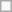<table class=wikitable>
<tr>
<td> </td>
</tr>
</table>
